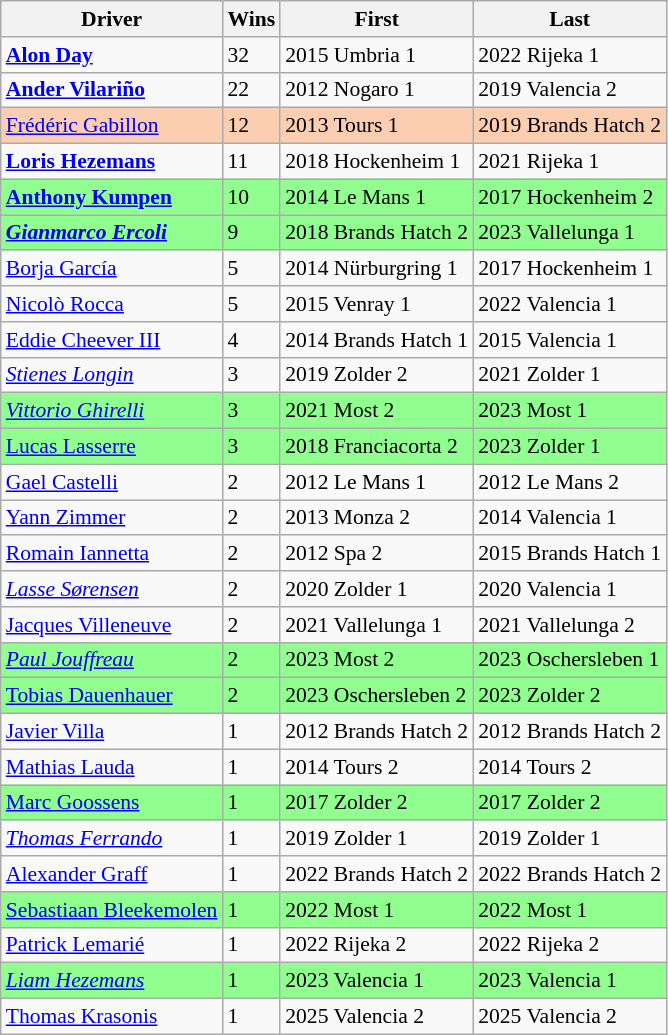<table class="sortable plainrowheaders wikitable" style="font-size:90%">
<tr>
<th>Driver</th>
<th>Wins</th>
<th>First</th>
<th>Last</th>
</tr>
<tr>
<td> <strong><a href='#'>Alon Day</a></strong></td>
<td>32</td>
<td>2015 Umbria 1</td>
<td>2022 Rijeka 1</td>
</tr>
<tr>
<td> <strong><a href='#'>Ander Vilariño</a></strong></td>
<td>22</td>
<td>2012 Nogaro 1</td>
<td>2019 Valencia 2</td>
</tr>
<tr style="background:#FBCEB1">
<td> <a href='#'>Frédéric Gabillon</a></td>
<td>12</td>
<td>2013 Tours 1</td>
<td>2019 Brands Hatch 2</td>
</tr>
<tr>
<td> <strong><a href='#'>Loris Hezemans</a></strong></td>
<td>11</td>
<td>2018 Hockenheim 1</td>
<td>2021 Rijeka 1</td>
</tr>
<tr style="background:#90ff90;">
<td> <strong><a href='#'>Anthony Kumpen</a></strong></td>
<td>10</td>
<td>2014 Le Mans 1</td>
<td>2017 Hockenheim 2</td>
</tr>
<tr style="background:#90ff90;">
<td> <strong><em><a href='#'>Gianmarco Ercoli</a></em></strong></td>
<td>9</td>
<td>2018 Brands Hatch 2</td>
<td>2023 Vallelunga 1</td>
</tr>
<tr>
<td> <a href='#'>Borja García</a></td>
<td>5</td>
<td>2014 Nürburgring 1</td>
<td>2017 Hockenheim 1</td>
</tr>
<tr>
<td> <a href='#'>Nicolò Rocca</a></td>
<td>5</td>
<td>2015 Venray 1</td>
<td>2022 Valencia 1</td>
</tr>
<tr>
<td> <a href='#'>Eddie Cheever III</a></td>
<td>4</td>
<td>2014 Brands Hatch 1</td>
<td>2015 Valencia 1</td>
</tr>
<tr>
<td> <em><a href='#'>Stienes Longin</a></em></td>
<td>3</td>
<td>2019 Zolder 2</td>
<td>2021 Zolder 1</td>
</tr>
<tr style="background:#90ff90;">
<td> <em><a href='#'>Vittorio Ghirelli</a></em></td>
<td>3</td>
<td>2021 Most 2</td>
<td>2023 Most 1</td>
</tr>
<tr style="background:#90ff90;">
<td> <a href='#'>Lucas Lasserre</a></td>
<td>3</td>
<td>2018 Franciacorta 2</td>
<td>2023 Zolder 1</td>
</tr>
<tr>
<td> <a href='#'>Gael Castelli</a></td>
<td>2</td>
<td>2012 Le Mans 1</td>
<td>2012 Le Mans 2</td>
</tr>
<tr>
<td> <a href='#'>Yann Zimmer</a></td>
<td>2</td>
<td>2013 Monza 2</td>
<td>2014 Valencia 1</td>
</tr>
<tr>
<td> <a href='#'>Romain Iannetta</a></td>
<td>2</td>
<td>2012 Spa 2</td>
<td>2015 Brands Hatch 1</td>
</tr>
<tr>
<td> <em><a href='#'>Lasse Sørensen</a></em></td>
<td>2</td>
<td>2020 Zolder 1</td>
<td>2020 Valencia 1</td>
</tr>
<tr>
<td> <a href='#'>Jacques Villeneuve</a></td>
<td>2</td>
<td>2021 Vallelunga 1</td>
<td>2021 Vallelunga 2</td>
</tr>
<tr style="background:#90ff90;">
<td> <em><a href='#'>Paul Jouffreau</a></em></td>
<td>2</td>
<td>2023 Most 2</td>
<td>2023 Oschersleben 1</td>
</tr>
<tr style="background:#90ff90;">
<td> <a href='#'>Tobias Dauenhauer</a></td>
<td>2</td>
<td>2023 Oschersleben 2</td>
<td>2023 Zolder 2</td>
</tr>
<tr>
<td> <a href='#'>Javier Villa</a></td>
<td>1</td>
<td>2012 Brands Hatch 2</td>
<td>2012 Brands Hatch 2</td>
</tr>
<tr>
<td> <a href='#'>Mathias Lauda</a></td>
<td>1</td>
<td>2014 Tours 2</td>
<td>2014 Tours 2</td>
</tr>
<tr style="background:#90ff90;">
<td> <a href='#'>Marc Goossens</a></td>
<td>1</td>
<td>2017 Zolder 2</td>
<td>2017 Zolder 2</td>
</tr>
<tr>
<td> <em><a href='#'>Thomas Ferrando</a></em></td>
<td>1</td>
<td>2019 Zolder 1</td>
<td>2019 Zolder 1</td>
</tr>
<tr>
<td> <a href='#'>Alexander Graff</a></td>
<td>1</td>
<td>2022 Brands Hatch 2</td>
<td>2022 Brands Hatch 2</td>
</tr>
<tr style="background:#90ff90;">
<td> <a href='#'>Sebastiaan Bleekemolen</a></td>
<td>1</td>
<td>2022 Most 1</td>
<td>2022 Most 1</td>
</tr>
<tr>
<td> <a href='#'>Patrick Lemarié</a></td>
<td>1</td>
<td>2022 Rijeka 2</td>
<td>2022 Rijeka 2</td>
</tr>
<tr style="background:#90ff90;">
<td> <em><a href='#'>Liam Hezemans</a></em></td>
<td>1</td>
<td>2023 Valencia 1</td>
<td>2023 Valencia 1</td>
</tr>
<tr>
<td> <a href='#'>Thomas Krasonis</a></td>
<td>1</td>
<td>2025 Valencia 2</td>
<td>2025 Valencia 2</td>
</tr>
</table>
